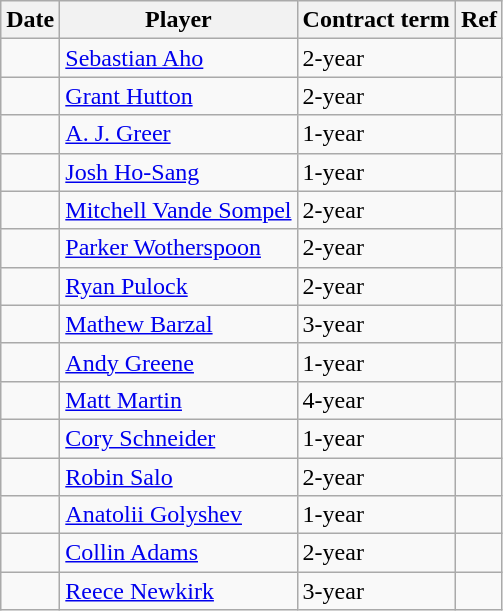<table class="wikitable">
<tr>
<th>Date</th>
<th>Player</th>
<th>Contract term</th>
<th>Ref</th>
</tr>
<tr>
<td></td>
<td><a href='#'>Sebastian Aho</a></td>
<td>2-year</td>
<td></td>
</tr>
<tr>
<td></td>
<td><a href='#'>Grant Hutton</a></td>
<td>2-year</td>
<td></td>
</tr>
<tr>
<td></td>
<td><a href='#'>A. J. Greer</a></td>
<td>1-year</td>
<td></td>
</tr>
<tr>
<td></td>
<td><a href='#'>Josh Ho-Sang</a></td>
<td>1-year</td>
<td></td>
</tr>
<tr>
<td></td>
<td><a href='#'>Mitchell Vande Sompel</a></td>
<td>2-year</td>
<td></td>
</tr>
<tr>
<td></td>
<td><a href='#'>Parker Wotherspoon</a></td>
<td>2-year</td>
<td></td>
</tr>
<tr>
<td></td>
<td><a href='#'>Ryan Pulock</a></td>
<td>2-year</td>
<td></td>
</tr>
<tr>
<td></td>
<td><a href='#'>Mathew Barzal</a></td>
<td>3-year</td>
<td></td>
</tr>
<tr>
<td></td>
<td><a href='#'>Andy Greene</a></td>
<td>1-year</td>
<td></td>
</tr>
<tr>
<td></td>
<td><a href='#'>Matt Martin</a></td>
<td>4-year</td>
<td></td>
</tr>
<tr>
<td></td>
<td><a href='#'>Cory Schneider</a></td>
<td>1-year</td>
<td></td>
</tr>
<tr>
<td></td>
<td><a href='#'>Robin Salo</a></td>
<td>2-year</td>
<td></td>
</tr>
<tr>
<td></td>
<td><a href='#'>Anatolii Golyshev</a></td>
<td>1-year</td>
<td></td>
</tr>
<tr>
<td></td>
<td><a href='#'>Collin Adams</a></td>
<td>2-year</td>
<td></td>
</tr>
<tr>
<td></td>
<td><a href='#'>Reece Newkirk</a></td>
<td>3-year</td>
<td></td>
</tr>
</table>
